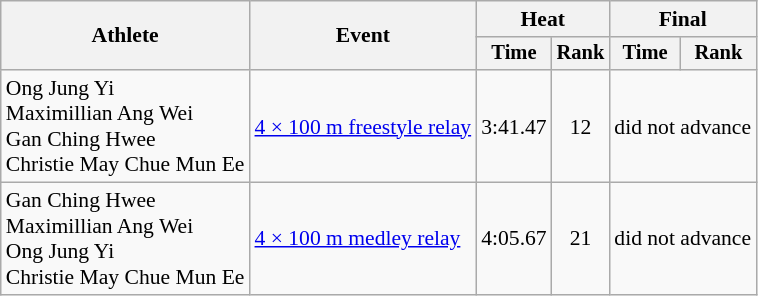<table class=wikitable style="font-size:90%">
<tr>
<th rowspan=2>Athlete</th>
<th rowspan=2>Event</th>
<th colspan="2">Heat</th>
<th colspan="2">Final</th>
</tr>
<tr style="font-size:95%">
<th>Time</th>
<th>Rank</th>
<th>Time</th>
<th>Rank</th>
</tr>
<tr align=center>
<td align=left>Ong Jung Yi <br> Maximillian Ang Wei <br> Gan Ching Hwee <br> Christie May Chue Mun Ee</td>
<td align=left><a href='#'>4 × 100 m freestyle relay</a></td>
<td>3:41.47</td>
<td>12</td>
<td colspan=2>did not advance</td>
</tr>
<tr align=center>
<td align=left>Gan Ching Hwee <br> Maximillian Ang Wei <br> Ong Jung Yi <br> Christie May Chue Mun Ee</td>
<td align=left><a href='#'>4 × 100 m medley relay</a></td>
<td>4:05.67</td>
<td>21</td>
<td colspan=2>did not advance</td>
</tr>
</table>
